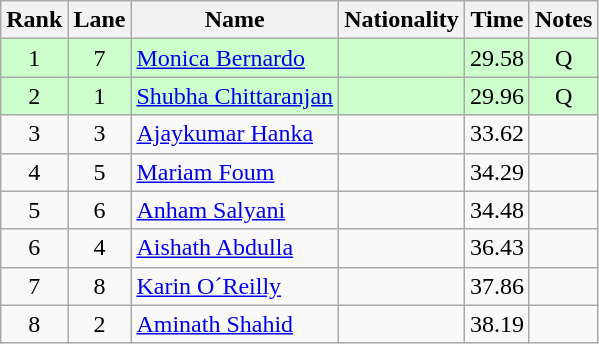<table class="wikitable sortable" style="text-align:center">
<tr>
<th>Rank</th>
<th>Lane</th>
<th>Name</th>
<th>Nationality</th>
<th>Time</th>
<th>Notes</th>
</tr>
<tr bgcolor=ccffcc>
<td>1</td>
<td>7</td>
<td align=left><a href='#'>Monica Bernardo</a></td>
<td align=left></td>
<td>29.58</td>
<td>Q</td>
</tr>
<tr bgcolor=ccffcc>
<td>2</td>
<td>1</td>
<td align=left><a href='#'>Shubha Chittaranjan</a></td>
<td align=left></td>
<td>29.96</td>
<td>Q</td>
</tr>
<tr>
<td>3</td>
<td>3</td>
<td align=left><a href='#'>Ajaykumar Hanka</a></td>
<td align=left></td>
<td>33.62</td>
<td></td>
</tr>
<tr>
<td>4</td>
<td>5</td>
<td align=left><a href='#'>Mariam Foum</a></td>
<td align=left></td>
<td>34.29</td>
<td></td>
</tr>
<tr>
<td>5</td>
<td>6</td>
<td align=left><a href='#'>Anham Salyani</a></td>
<td align=left></td>
<td>34.48</td>
<td></td>
</tr>
<tr>
<td>6</td>
<td>4</td>
<td align=left><a href='#'>Aishath Abdulla</a></td>
<td align=left></td>
<td>36.43</td>
<td></td>
</tr>
<tr>
<td>7</td>
<td>8</td>
<td align=left><a href='#'>Karin O´Reilly</a></td>
<td align=left></td>
<td>37.86</td>
<td></td>
</tr>
<tr>
<td>8</td>
<td>2</td>
<td align=left><a href='#'>Aminath Shahid</a></td>
<td align=left></td>
<td>38.19</td>
<td></td>
</tr>
</table>
